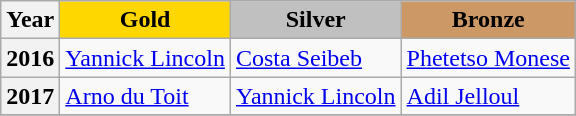<table class="wikitable">
<tr>
<th align="center">Year</th>
<td align="center"  bgcolor="gold"><strong>Gold</strong></td>
<td align="center"  bgcolor="silver"><strong>Silver</strong></td>
<td align="center"  bgcolor="#CC9966"><strong>Bronze</strong></td>
</tr>
<tr>
<th>2016</th>
<td> <a href='#'>Yannick Lincoln</a></td>
<td> <a href='#'>Costa Seibeb</a></td>
<td> <a href='#'>Phetetso Monese</a></td>
</tr>
<tr>
<th>2017</th>
<td> <a href='#'>Arno du Toit</a></td>
<td> <a href='#'>Yannick Lincoln</a></td>
<td> <a href='#'>Adil Jelloul</a></td>
</tr>
<tr>
</tr>
</table>
